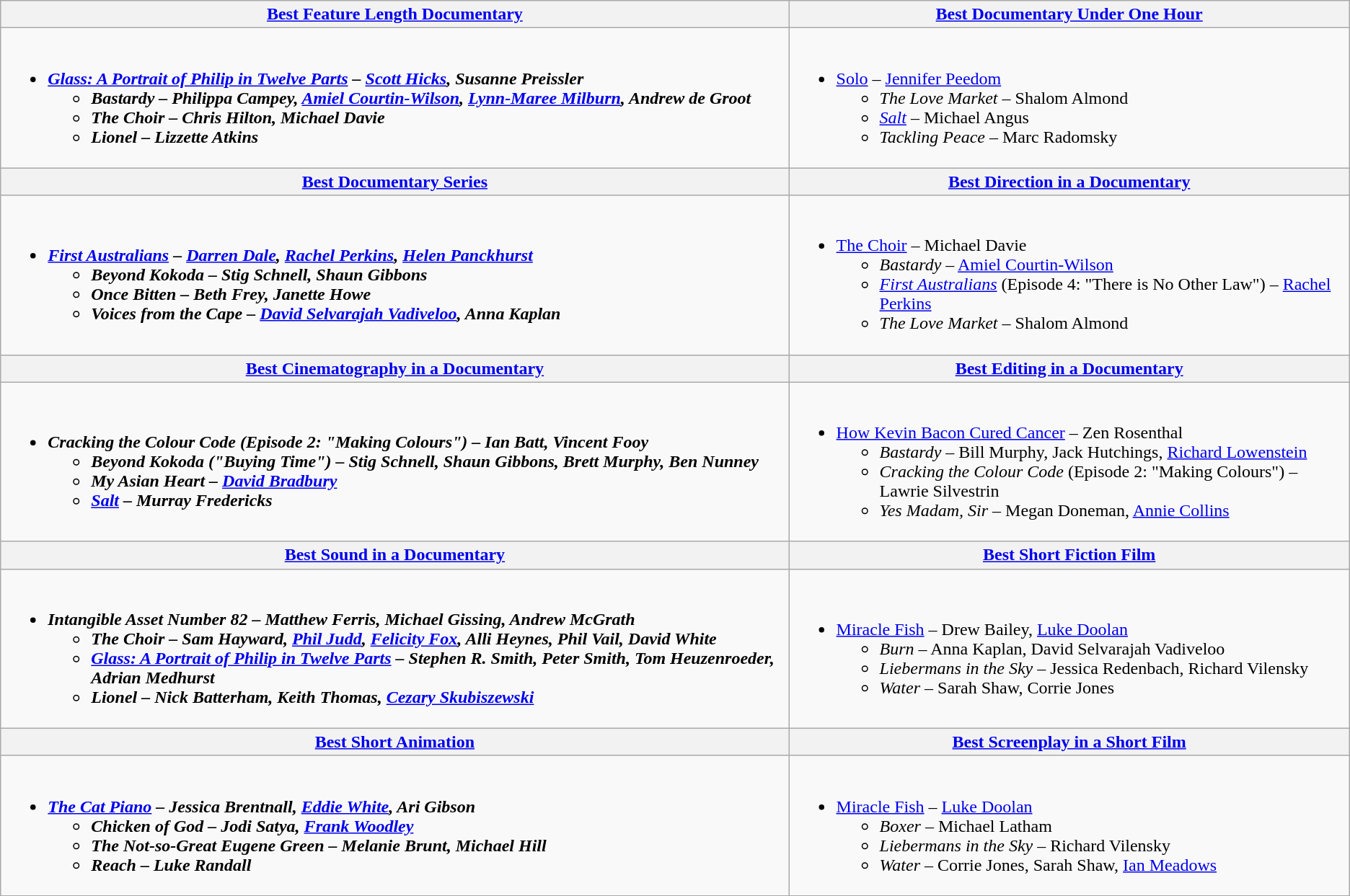<table class="wikitable">
<tr>
<th><a href='#'>Best Feature Length Documentary</a></th>
<th><a href='#'>Best Documentary Under One Hour</a></th>
</tr>
<tr>
<td><br><ul><li><strong><em><a href='#'>Glass: A Portrait of Philip in Twelve Parts</a> –<em> <a href='#'>Scott Hicks</a>, Susanne Preissler<strong><ul><li></em>Bastardy –<em> Philippa Campey, <a href='#'>Amiel Courtin-Wilson</a>, <a href='#'>Lynn-Maree Milburn</a>, Andrew de Groot</li><li></em>The Choir –<em> Chris Hilton, Michael Davie</li><li></em>Lionel –<em> Lizzette Atkins</li></ul></li></ul></td>
<td><br><ul><li></em></strong><a href='#'>Solo</a> –</em> <a href='#'>Jennifer Peedom</a></strong><ul><li><em>The Love Market –</em> Shalom Almond</li><li><em><a href='#'>Salt</a> –</em> Michael Angus</li><li><em>Tackling Peace –</em> Marc Radomsky</li></ul></li></ul></td>
</tr>
<tr>
<th><a href='#'>Best Documentary Series</a></th>
<th><a href='#'>Best Direction in a Documentary</a></th>
</tr>
<tr>
<td><br><ul><li><strong><em><a href='#'>First Australians</a> –<em> <a href='#'>Darren Dale</a>, <a href='#'>Rachel Perkins</a>, <a href='#'>Helen Panckhurst</a><strong><ul><li></em>Beyond Kokoda –<em> Stig Schnell, Shaun Gibbons</li><li></em>Once Bitten –<em> Beth Frey, Janette Howe</li><li></em>Voices from the Cape –<em> <a href='#'>David Selvarajah Vadiveloo</a>, Anna Kaplan</li></ul></li></ul></td>
<td><br><ul><li></em></strong><a href='#'>The Choir</a> –</em> Michael Davie</strong><ul><li><em>Bastardy –</em> <a href='#'>Amiel Courtin-Wilson</a></li><li><em><a href='#'>First Australians</a></em> (Episode 4: "There is No Other Law") <em>–</em> <a href='#'>Rachel Perkins</a></li><li><em>The Love Market –</em> Shalom Almond</li></ul></li></ul></td>
</tr>
<tr>
<th><a href='#'>Best Cinematography in a Documentary</a></th>
<th><a href='#'>Best Editing in a Documentary</a></th>
</tr>
<tr>
<td><br><ul><li><strong><em>Cracking the Colour Code<em> (Episode 2: "Making Colours") – Ian Batt, Vincent Fooy<strong><ul><li></em>Beyond Kokoda<em> ("Buying Time") – Stig Schnell, Shaun Gibbons, Brett Murphy, Ben Nunney</li><li></em>My Asian Heart –<em> <a href='#'>David Bradbury</a></li><li></em><a href='#'>Salt</a> –<em> Murray Fredericks</li></ul></li></ul></td>
<td><br><ul><li></em></strong><a href='#'>How Kevin Bacon Cured Cancer</a> –</em> Zen Rosenthal</strong><ul><li><em>Bastardy –</em> Bill Murphy, Jack Hutchings, <a href='#'>Richard Lowenstein</a></li><li><em>Cracking the Colour Code</em> (Episode 2: "Making Colours") – Lawrie Silvestrin</li><li><em>Yes Madam, Sir –</em> Megan Doneman, <a href='#'>Annie Collins</a></li></ul></li></ul></td>
</tr>
<tr>
<th><a href='#'>Best Sound in a Documentary</a></th>
<th><a href='#'>Best Short Fiction Film</a></th>
</tr>
<tr>
<td><br><ul><li><strong><em>Intangible Asset Number 82 –<em> Matthew Ferris, Michael Gissing, Andrew McGrath<strong><ul><li></em>The Choir –<em> Sam Hayward, <a href='#'>Phil Judd</a>, <a href='#'>Felicity Fox</a>, Alli Heynes, Phil Vail, David White</li><li></em><a href='#'>Glass: A Portrait of Philip in Twelve Parts</a> –<em> Stephen R. Smith, Peter Smith, Tom Heuzenroeder, Adrian Medhurst</li><li></em>Lionel –<em> Nick Batterham, Keith Thomas, <a href='#'>Cezary Skubiszewski</a></li></ul></li></ul></td>
<td><br><ul><li></em></strong><a href='#'>Miracle Fish</a> –</em> Drew Bailey, <a href='#'>Luke Doolan</a></strong><ul><li><em>Burn –</em> Anna Kaplan, David Selvarajah Vadiveloo</li><li><em>Liebermans in the Sky –</em> Jessica Redenbach, Richard Vilensky</li><li><em>Water –</em> Sarah Shaw, Corrie Jones</li></ul></li></ul></td>
</tr>
<tr>
<th><a href='#'>Best Short Animation</a></th>
<th><a href='#'>Best Screenplay in a Short Film</a></th>
</tr>
<tr>
<td><br><ul><li><strong><em><a href='#'>The Cat Piano</a> –<em> Jessica Brentnall, <a href='#'>Eddie White</a>, Ari Gibson<strong><ul><li></em>Chicken of God –<em> Jodi Satya, <a href='#'>Frank Woodley</a></li><li></em>The Not-so-Great Eugene Green –<em> Melanie Brunt, Michael Hill</li><li></em>Reach –<em> Luke Randall</li></ul></li></ul></td>
<td><br><ul><li></em></strong><a href='#'>Miracle Fish</a> –</em> <a href='#'>Luke Doolan</a></strong><ul><li><em>Boxer –</em> Michael Latham</li><li><em>Liebermans in the Sky –</em> Richard Vilensky</li><li><em>Water –</em> Corrie Jones, Sarah Shaw, <a href='#'>Ian Meadows</a></li></ul></li></ul></td>
</tr>
</table>
